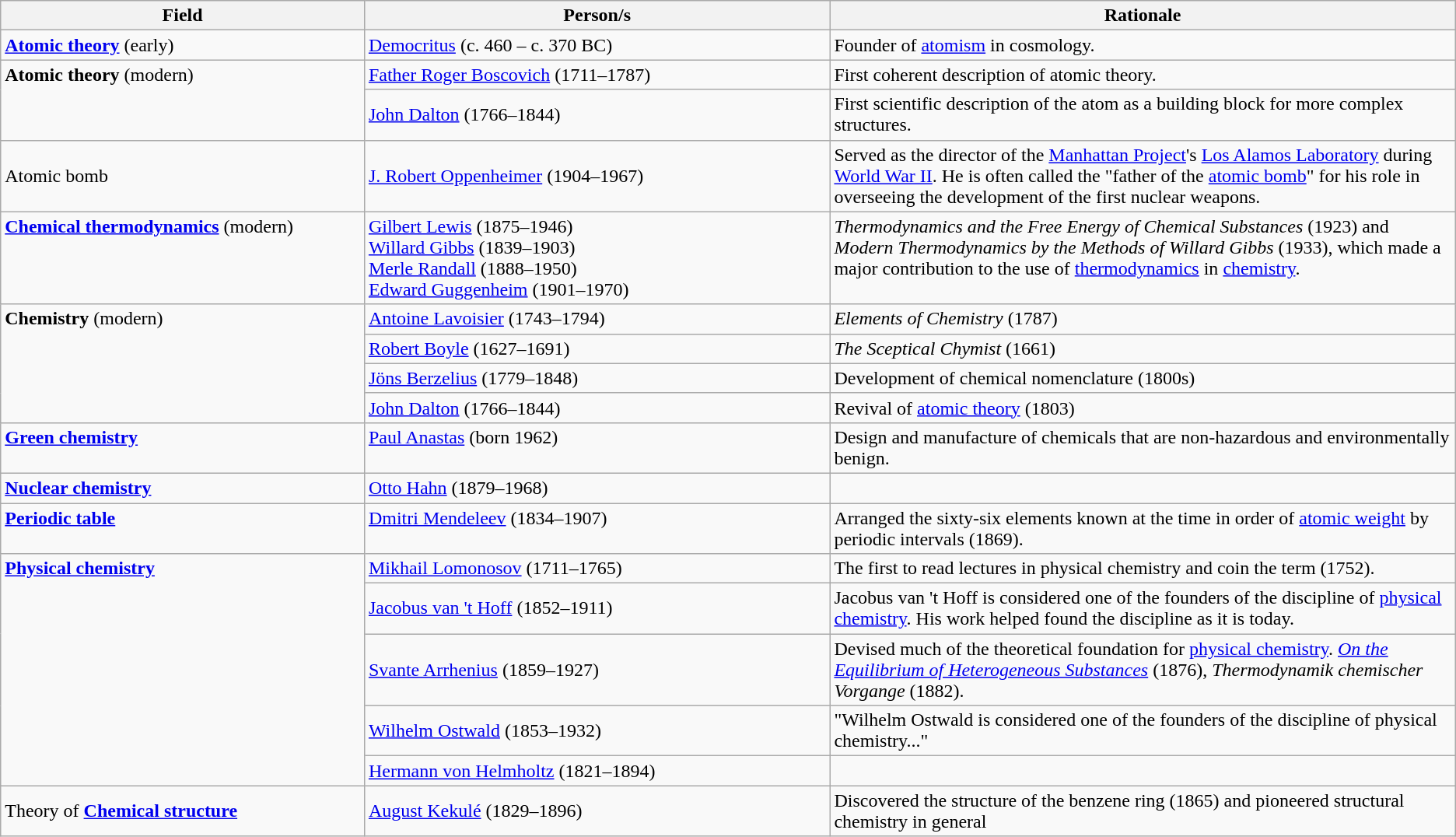<table class="wikitable" style="text-align:left;">
<tr>
<th width="25%">Field</th>
<th width="32%">Person/s<br></th>
<th width="43%">Rationale</th>
</tr>
<tr style="vertical-align:top">
<td><strong><a href='#'>Atomic theory</a></strong> (early)</td>
<td><a href='#'>Democritus</a> (c. 460 – c. 370 BC)</td>
<td>Founder of <a href='#'>atomism</a> in cosmology.</td>
</tr>
<tr style="vertical-align:top">
<td rowspan="2"><strong>Atomic theory</strong> (modern)</td>
<td><a href='#'>Father Roger Boscovich</a> (1711–1787)</td>
<td>First coherent description of atomic theory.</td>
</tr>
<tr>
<td><a href='#'>John Dalton</a> (1766–1844)</td>
<td>First scientific description of the atom as a building block for more complex structures.</td>
</tr>
<tr>
<td>Atomic bomb</td>
<td><a href='#'>J. Robert Oppenheimer</a> (1904–1967)</td>
<td>Served as the director of the <a href='#'>Manhattan Project</a>'s <a href='#'>Los Alamos Laboratory</a> during <a href='#'>World War II</a>. He is often called the "father of the <a href='#'>atomic bomb</a>" for his role in overseeing the development of the first nuclear weapons.</td>
</tr>
<tr style="vertical-align:top">
<td><strong><a href='#'>Chemical thermodynamics</a></strong> (modern)</td>
<td><a href='#'>Gilbert Lewis</a> (1875–1946)<br><a href='#'>Willard Gibbs</a> (1839–1903)<br><a href='#'>Merle Randall</a> (1888–1950)<br><a href='#'>Edward Guggenheim</a> (1901–1970)</td>
<td><em>Thermodynamics and the Free Energy of Chemical Substances</em> (1923) and <em>Modern Thermodynamics by the Methods of Willard Gibbs</em> (1933), which made a major contribution to the use of <a href='#'>thermodynamics</a> in <a href='#'>chemistry</a>.</td>
</tr>
<tr style="vertical-align:top">
<td rowspan="4"><strong>Chemistry</strong> (modern)</td>
<td><a href='#'>Antoine Lavoisier</a> (1743–1794)</td>
<td><em>Elements of Chemistry</em> (1787)</td>
</tr>
<tr>
<td><a href='#'>Robert Boyle</a> (1627–1691)</td>
<td><em>The Sceptical Chymist</em> (1661)</td>
</tr>
<tr>
<td><a href='#'>Jöns Berzelius</a> (1779–1848)</td>
<td>Development of chemical nomenclature (1800s)</td>
</tr>
<tr>
<td><a href='#'>John Dalton</a> (1766–1844)</td>
<td>Revival of <a href='#'>atomic theory</a> (1803)</td>
</tr>
<tr style="vertical-align:top">
<td><strong><a href='#'>Green chemistry</a></strong></td>
<td><a href='#'>Paul Anastas</a> (born 1962)</td>
<td>Design and manufacture of chemicals that are non-hazardous and environmentally benign.</td>
</tr>
<tr style="vertical-align:top">
<td><strong><a href='#'>Nuclear chemistry</a></strong></td>
<td><a href='#'>Otto Hahn</a> (1879–1968)</td>
<td></td>
</tr>
<tr style="vertical-align:top">
<td><strong><a href='#'>Periodic table</a></strong></td>
<td><a href='#'>Dmitri Mendeleev</a> (1834–1907)</td>
<td>Arranged the sixty-six elements known at the time in order of <a href='#'>atomic weight</a> by periodic intervals (1869).</td>
</tr>
<tr style="vertical-align:top">
<td rowspan="5"><strong><a href='#'>Physical chemistry</a></strong></td>
<td><a href='#'>Mikhail Lomonosov</a> (1711–1765)</td>
<td>The first to read lectures in physical chemistry and coin the term (1752).</td>
</tr>
<tr>
<td><a href='#'>Jacobus van 't Hoff</a> (1852–1911)</td>
<td>Jacobus van 't Hoff is considered one of the founders of the discipline of <a href='#'>physical chemistry</a>. His work helped found the discipline as it is today.</td>
</tr>
<tr>
<td><a href='#'>Svante Arrhenius</a> (1859–1927)</td>
<td>Devised much of the theoretical foundation for <a href='#'>physical chemistry</a>. <em><a href='#'>On the Equilibrium of Heterogeneous Substances</a></em> (1876), <em>Thermodynamik chemischer Vorgange</em> (1882).</td>
</tr>
<tr>
<td><a href='#'>Wilhelm Ostwald</a> (1853–1932)</td>
<td>"Wilhelm Ostwald is considered one of the founders of the discipline of physical chemistry..."</td>
</tr>
<tr>
<td><a href='#'>Hermann von Helmholtz</a> (1821–1894)</td>
<td></td>
</tr>
<tr>
<td>Theory of <strong><a href='#'>Chemical structure</a></strong></td>
<td><a href='#'>August Kekulé</a> (1829–1896)</td>
<td>Discovered the structure of the benzene ring (1865) and pioneered structural chemistry in general</td>
</tr>
</table>
